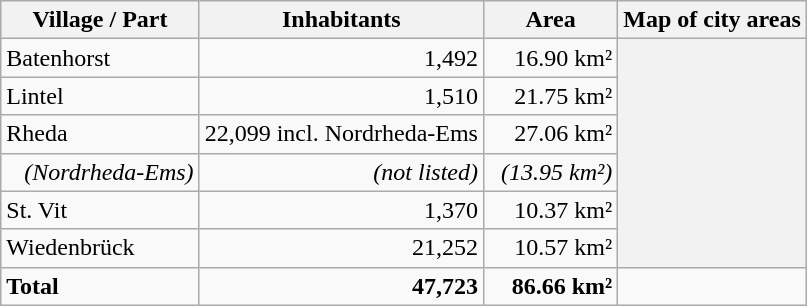<table class="wikitable">
<tr>
<th>Village / Part</th>
<th>Inhabitants</th>
<th>Area</th>
<th>Map of city areas</th>
</tr>
<tr>
<td>Batenhorst</td>
<td align="right">1,492</td>
<td align="right">16.90 km²</td>
<th rowspan="6"></th>
</tr>
<tr>
<td>Lintel</td>
<td align="right">1,510</td>
<td align="right">21.75 km²</td>
</tr>
<tr>
<td>Rheda</td>
<td align="right">22,099 incl. Nordrheda-Ems</td>
<td align="right">27.06 km²</td>
</tr>
<tr>
<td>  <em> (Nordrheda-Ems)</em></td>
<td align="right">  <em>(not listed)</em></td>
<td align="right">  <em>(13.95 km²)</em></td>
</tr>
<tr>
<td>St. Vit</td>
<td align="right">1,370</td>
<td align="right">10.37 km²</td>
</tr>
<tr>
<td>Wiedenbrück</td>
<td align="right">21,252</td>
<td align="right">10.57 km²</td>
</tr>
<tr>
<td><strong>Total</strong></td>
<td align="right"><strong>47,723</strong></td>
<td align="right"><strong>86.66 km²</strong></td>
</tr>
</table>
